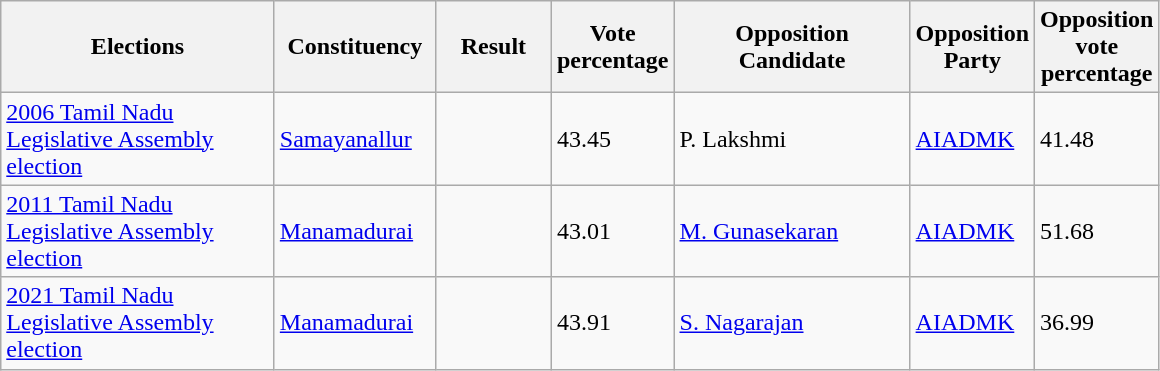<table class="sortable wikitable">
<tr>
<th width=175>Elections</th>
<th width=100>Constituency</th>
<th width=70>Result</th>
<th width=70>Vote percentage</th>
<th width=150>Opposition Candidate</th>
<th width=70>Opposition Party</th>
<th width=70>Opposition vote percentage</th>
</tr>
<tr>
<td><a href='#'>2006 Tamil Nadu Legislative Assembly election</a></td>
<td><a href='#'>Samayanallur</a></td>
<td></td>
<td>43.45</td>
<td>P. Lakshmi</td>
<td><a href='#'>AIADMK</a></td>
<td>41.48</td>
</tr>
<tr>
<td><a href='#'>2011 Tamil Nadu Legislative Assembly election</a></td>
<td><a href='#'>Manamadurai</a></td>
<td></td>
<td>43.01</td>
<td><a href='#'>M. Gunasekaran</a></td>
<td><a href='#'>AIADMK</a></td>
<td>51.68</td>
</tr>
<tr>
<td><a href='#'>2021 Tamil Nadu Legislative Assembly election</a></td>
<td><a href='#'>Manamadurai</a></td>
<td></td>
<td>43.91</td>
<td><a href='#'>S. Nagarajan</a></td>
<td><a href='#'>AIADMK</a></td>
<td>36.99</td>
</tr>
</table>
